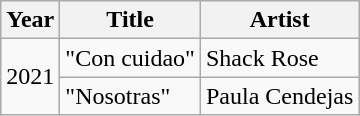<table class="wikitable">
<tr>
<th>Year</th>
<th>Title</th>
<th>Artist</th>
</tr>
<tr>
<td rowspan="2">2021</td>
<td>"Con cuidao"</td>
<td>Shack Rose</td>
</tr>
<tr>
<td>"Nosotras"</td>
<td>Paula Cendejas</td>
</tr>
</table>
